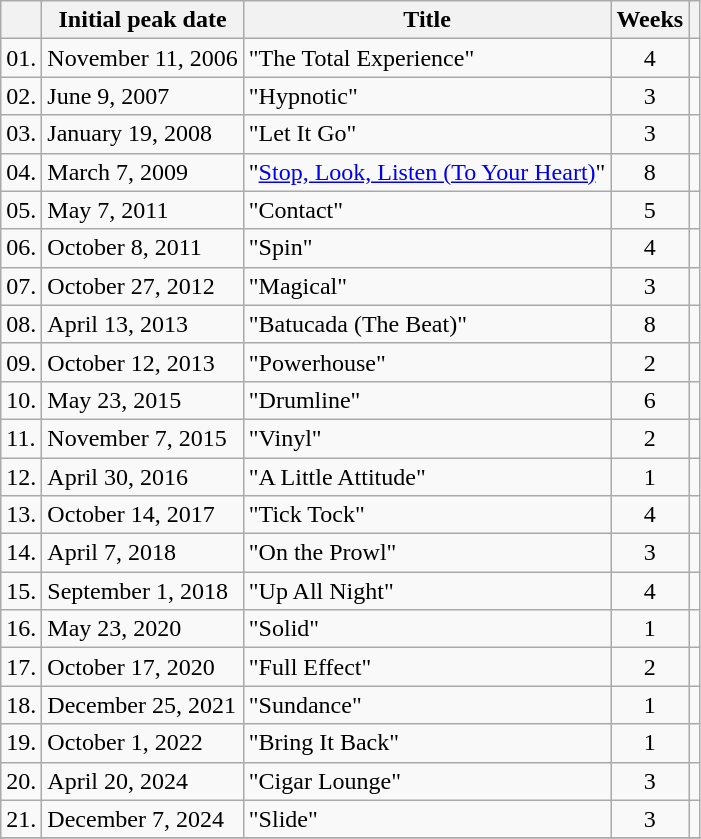<table class="wikitable">
<tr>
<th></th>
<th>Initial peak date</th>
<th>Title</th>
<th>Weeks</th>
<th></th>
</tr>
<tr>
<td>01.</td>
<td>November 11, 2006</td>
<td>"The Total Experience" </td>
<td align="center">4</td>
<td align="center"></td>
</tr>
<tr>
<td>02.</td>
<td>June 9, 2007</td>
<td>"Hypnotic"</td>
<td align="center">3</td>
<td align="center"></td>
</tr>
<tr>
<td>03.</td>
<td>January 19, 2008</td>
<td>"Let It Go"</td>
<td align="center">3</td>
<td align="center"></td>
</tr>
<tr>
<td>04.</td>
<td>March 7, 2009</td>
<td>"<a href='#'>Stop, Look, Listen (To Your Heart)</a>"</td>
<td align="center">8</td>
<td align="center"></td>
</tr>
<tr>
<td>05.</td>
<td>May 7, 2011</td>
<td>"Contact"</td>
<td align="center">5</td>
<td align="center"></td>
</tr>
<tr>
<td>06.</td>
<td>October 8, 2011</td>
<td>"Spin"</td>
<td align="center">4</td>
<td align="center"></td>
</tr>
<tr>
<td>07.</td>
<td>October 27, 2012</td>
<td>"Magical" </td>
<td align="center">3</td>
<td align="center"></td>
</tr>
<tr>
<td>08.</td>
<td>April 13, 2013</td>
<td>"Batucada (The Beat)" </td>
<td align="center">8</td>
<td align="center"></td>
</tr>
<tr>
<td>09.</td>
<td>October 12, 2013</td>
<td>"Powerhouse"</td>
<td align="center">2</td>
<td align="center"></td>
</tr>
<tr>
<td>10.</td>
<td>May 23, 2015</td>
<td>"Drumline"</td>
<td align="center">6</td>
<td align="center"></td>
</tr>
<tr>
<td>11.</td>
<td>November 7, 2015</td>
<td>"Vinyl"</td>
<td align="center">2</td>
<td align="center"></td>
</tr>
<tr>
<td>12.</td>
<td>April 30, 2016</td>
<td>"A Little Attitude"</td>
<td align="center">1</td>
<td align="center"></td>
</tr>
<tr>
<td>13.</td>
<td>October 14, 2017</td>
<td>"Tick Tock"</td>
<td align="center">4</td>
<td align="center"></td>
</tr>
<tr>
<td>14.</td>
<td>April 7, 2018</td>
<td>"On the Prowl"</td>
<td align="center">3</td>
<td align="center"></td>
</tr>
<tr>
<td>15.</td>
<td>September 1, 2018</td>
<td>"Up All Night"</td>
<td align="center">4</td>
<td align="center"></td>
</tr>
<tr>
<td>16.</td>
<td>May 23, 2020</td>
<td>"Solid"</td>
<td align="center">1</td>
<td align="center"></td>
</tr>
<tr>
<td>17.</td>
<td>October 17, 2020</td>
<td>"Full Effect"</td>
<td align="center">2</td>
<td align="center"></td>
</tr>
<tr>
<td>18.</td>
<td>December 25, 2021</td>
<td>"Sundance"</td>
<td align="center">1</td>
<td align="center"></td>
</tr>
<tr>
<td>19.</td>
<td>October 1, 2022</td>
<td>"Bring It Back" </td>
<td align="center">1</td>
<td align="center"></td>
</tr>
<tr>
<td>20.</td>
<td>April 20, 2024</td>
<td>"Cigar Lounge" </td>
<td align="center">3</td>
<td align="center"></td>
</tr>
<tr>
<td>21.</td>
<td>December 7, 2024</td>
<td>"Slide"</td>
<td align="center">3</td>
<td align="center"></td>
</tr>
<tr>
</tr>
</table>
